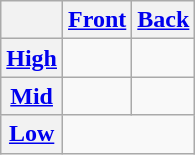<table class="wikitable" style="text-align: center">
<tr>
<th></th>
<th><a href='#'>Front</a></th>
<th><a href='#'>Back</a></th>
</tr>
<tr>
<th><a href='#'>High</a></th>
<td> </td>
<td></td>
</tr>
<tr>
<th><a href='#'>Mid</a></th>
<td> </td>
<td> </td>
</tr>
<tr>
<th><a href='#'>Low</a></th>
<td colspan="2"> </td>
</tr>
</table>
